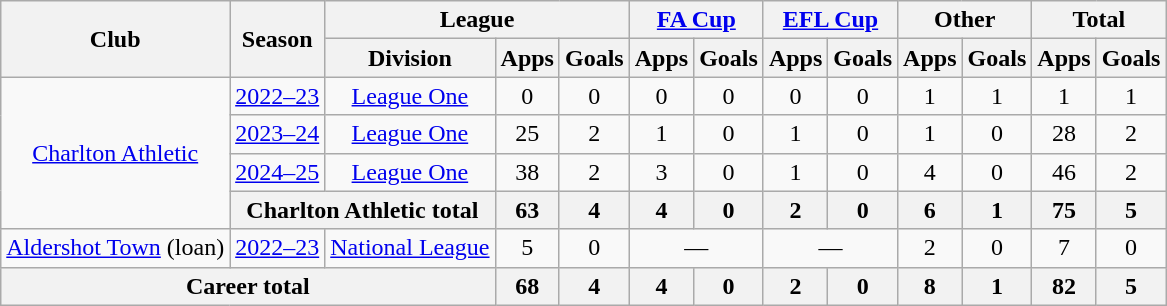<table class="wikitable" style="text-align: center">
<tr>
<th rowspan="2">Club</th>
<th rowspan="2">Season</th>
<th colspan="3">League</th>
<th colspan="2"><a href='#'>FA Cup</a></th>
<th colspan="2"><a href='#'>EFL Cup</a></th>
<th colspan="2">Other</th>
<th colspan="2">Total</th>
</tr>
<tr>
<th>Division</th>
<th>Apps</th>
<th>Goals</th>
<th>Apps</th>
<th>Goals</th>
<th>Apps</th>
<th>Goals</th>
<th>Apps</th>
<th>Goals</th>
<th>Apps</th>
<th>Goals</th>
</tr>
<tr>
<td rowspan="4"><a href='#'>Charlton Athletic</a></td>
<td><a href='#'>2022–23</a></td>
<td><a href='#'>League One</a></td>
<td>0</td>
<td>0</td>
<td>0</td>
<td>0</td>
<td>0</td>
<td>0</td>
<td>1</td>
<td>1</td>
<td>1</td>
<td>1</td>
</tr>
<tr>
<td><a href='#'>2023–24</a></td>
<td><a href='#'>League One</a></td>
<td>25</td>
<td>2</td>
<td>1</td>
<td>0</td>
<td>1</td>
<td>0</td>
<td>1</td>
<td>0</td>
<td>28</td>
<td>2</td>
</tr>
<tr>
<td><a href='#'>2024–25</a></td>
<td><a href='#'>League One</a></td>
<td>38</td>
<td>2</td>
<td>3</td>
<td>0</td>
<td>1</td>
<td>0</td>
<td>4</td>
<td>0</td>
<td>46</td>
<td>2</td>
</tr>
<tr>
<th colspan="2">Charlton Athletic total</th>
<th>63</th>
<th>4</th>
<th>4</th>
<th>0</th>
<th>2</th>
<th>0</th>
<th>6</th>
<th>1</th>
<th>75</th>
<th>5</th>
</tr>
<tr>
<td><a href='#'>Aldershot Town</a> (loan)</td>
<td><a href='#'>2022–23</a></td>
<td><a href='#'>National League</a></td>
<td>5</td>
<td>0</td>
<td colspan="2">—</td>
<td colspan="2">—</td>
<td>2</td>
<td>0</td>
<td>7</td>
<td>0</td>
</tr>
<tr>
<th colspan="3">Career total</th>
<th>68</th>
<th>4</th>
<th>4</th>
<th>0</th>
<th>2</th>
<th>0</th>
<th>8</th>
<th>1</th>
<th>82</th>
<th>5</th>
</tr>
</table>
